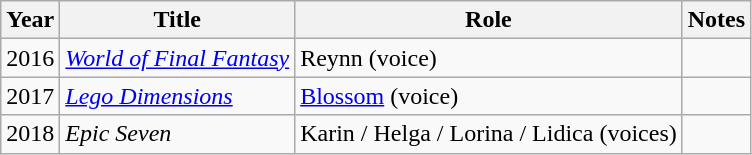<table class="wikitable sortable">
<tr>
<th>Year</th>
<th>Title</th>
<th>Role</th>
<th>Notes</th>
</tr>
<tr>
<td>2016</td>
<td><em><a href='#'>World of Final Fantasy</a></em></td>
<td>Reynn (voice)</td>
<td></td>
</tr>
<tr>
<td>2017</td>
<td><em><a href='#'>Lego Dimensions</a></em></td>
<td><a href='#'>Blossom</a> (voice)</td>
<td></td>
</tr>
<tr>
<td>2018</td>
<td><em>Epic Seven</em></td>
<td>Karin / Helga / Lorina / Lidica (voices)</td>
<td></td>
</tr>
</table>
